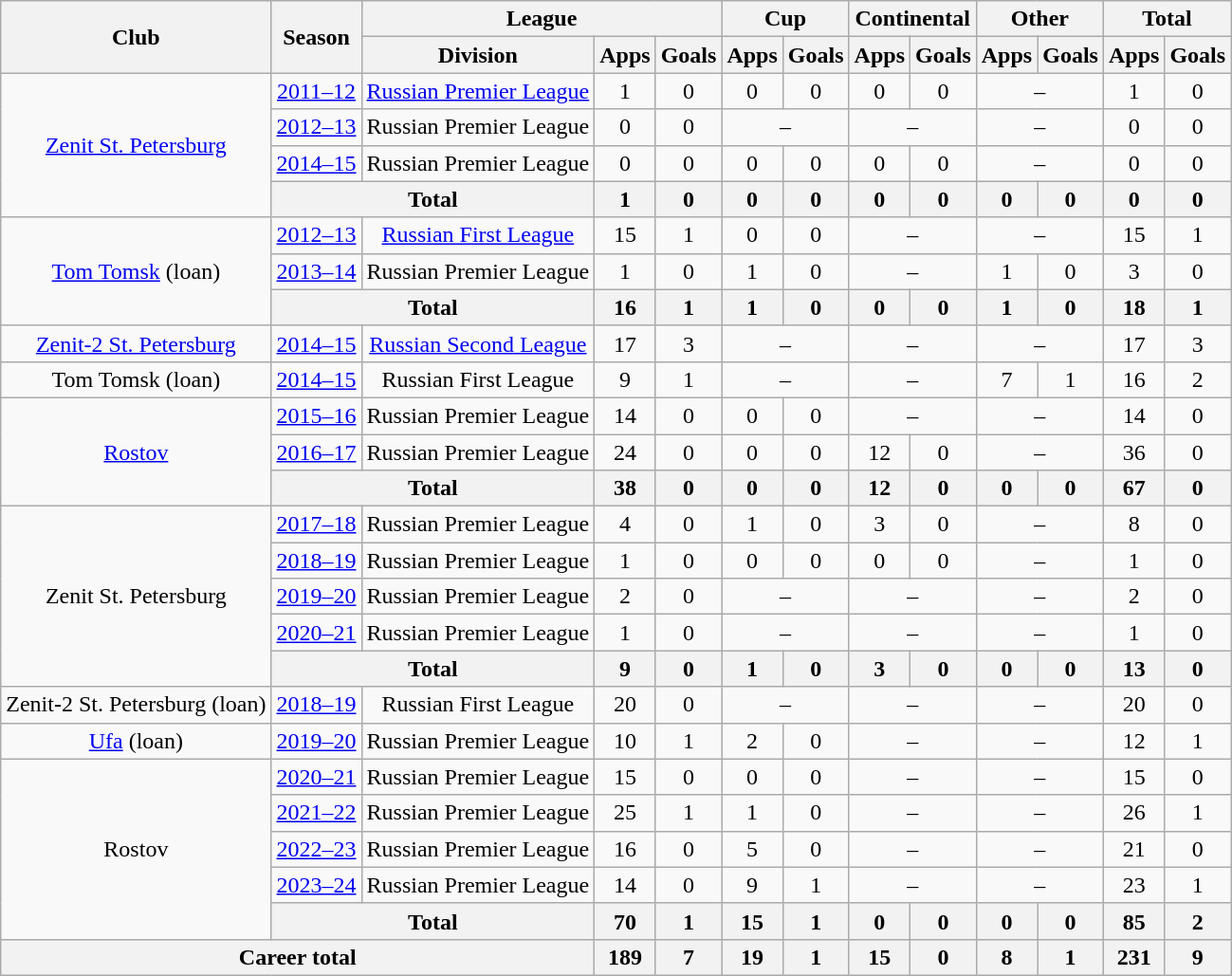<table class="wikitable" style="text-align: center;">
<tr>
<th rowspan=2>Club</th>
<th rowspan=2>Season</th>
<th colspan=3>League</th>
<th colspan=2>Cup</th>
<th colspan=2>Continental</th>
<th colspan=2>Other</th>
<th colspan=2>Total</th>
</tr>
<tr>
<th>Division</th>
<th>Apps</th>
<th>Goals</th>
<th>Apps</th>
<th>Goals</th>
<th>Apps</th>
<th>Goals</th>
<th>Apps</th>
<th>Goals</th>
<th>Apps</th>
<th>Goals</th>
</tr>
<tr>
<td rowspan="4"><a href='#'>Zenit St. Petersburg</a></td>
<td><a href='#'>2011–12</a></td>
<td><a href='#'>Russian Premier League</a></td>
<td>1</td>
<td>0</td>
<td>0</td>
<td>0</td>
<td>0</td>
<td>0</td>
<td colspan=2>–</td>
<td>1</td>
<td>0</td>
</tr>
<tr>
<td><a href='#'>2012–13</a></td>
<td>Russian Premier League</td>
<td>0</td>
<td>0</td>
<td colspan=2>–</td>
<td colspan=2>–</td>
<td colspan=2>–</td>
<td>0</td>
<td>0</td>
</tr>
<tr>
<td><a href='#'>2014–15</a></td>
<td>Russian Premier League</td>
<td>0</td>
<td>0</td>
<td>0</td>
<td>0</td>
<td>0</td>
<td>0</td>
<td colspan=2>–</td>
<td>0</td>
<td>0</td>
</tr>
<tr>
<th colspan="2">Total</th>
<th>1</th>
<th>0</th>
<th>0</th>
<th>0</th>
<th>0</th>
<th>0</th>
<th>0</th>
<th>0</th>
<th>0</th>
<th>0</th>
</tr>
<tr>
<td rowspan="3"><a href='#'>Tom Tomsk</a> (loan)</td>
<td><a href='#'>2012–13</a></td>
<td><a href='#'>Russian First League</a></td>
<td>15</td>
<td>1</td>
<td>0</td>
<td>0</td>
<td colspan=2>–</td>
<td colspan=2>–</td>
<td>15</td>
<td>1</td>
</tr>
<tr>
<td><a href='#'>2013–14</a></td>
<td>Russian Premier League</td>
<td>1</td>
<td>0</td>
<td>1</td>
<td>0</td>
<td colspan=2>–</td>
<td>1</td>
<td>0</td>
<td>3</td>
<td>0</td>
</tr>
<tr>
<th colspan=2>Total</th>
<th>16</th>
<th>1</th>
<th>1</th>
<th>0</th>
<th>0</th>
<th>0</th>
<th>1</th>
<th>0</th>
<th>18</th>
<th>1</th>
</tr>
<tr>
<td><a href='#'>Zenit-2 St. Petersburg</a></td>
<td><a href='#'>2014–15</a></td>
<td><a href='#'>Russian Second League</a></td>
<td>17</td>
<td>3</td>
<td colspan=2>–</td>
<td colspan=2>–</td>
<td colspan=2>–</td>
<td>17</td>
<td>3</td>
</tr>
<tr>
<td>Tom Tomsk (loan)</td>
<td><a href='#'>2014–15</a></td>
<td>Russian First League</td>
<td>9</td>
<td>1</td>
<td colspan=2>–</td>
<td colspan=2>–</td>
<td>7</td>
<td>1</td>
<td>16</td>
<td>2</td>
</tr>
<tr>
<td rowspan="3"><a href='#'>Rostov</a></td>
<td><a href='#'>2015–16</a></td>
<td>Russian Premier League</td>
<td>14</td>
<td>0</td>
<td>0</td>
<td>0</td>
<td colspan=2>–</td>
<td colspan=2>–</td>
<td>14</td>
<td>0</td>
</tr>
<tr>
<td><a href='#'>2016–17</a></td>
<td>Russian Premier League</td>
<td>24</td>
<td>0</td>
<td>0</td>
<td>0</td>
<td>12</td>
<td>0</td>
<td colspan=2>–</td>
<td>36</td>
<td>0</td>
</tr>
<tr>
<th colspan=2>Total</th>
<th>38</th>
<th>0</th>
<th>0</th>
<th>0</th>
<th>12</th>
<th>0</th>
<th>0</th>
<th>0</th>
<th>67</th>
<th>0</th>
</tr>
<tr>
<td rowspan="5">Zenit St. Petersburg</td>
<td><a href='#'>2017–18</a></td>
<td>Russian Premier League</td>
<td>4</td>
<td>0</td>
<td>1</td>
<td>0</td>
<td>3</td>
<td>0</td>
<td colspan=2>–</td>
<td>8</td>
<td>0</td>
</tr>
<tr>
<td><a href='#'>2018–19</a></td>
<td>Russian Premier League</td>
<td>1</td>
<td>0</td>
<td>0</td>
<td>0</td>
<td>0</td>
<td>0</td>
<td colspan=2>–</td>
<td>1</td>
<td>0</td>
</tr>
<tr>
<td><a href='#'>2019–20</a></td>
<td>Russian Premier League</td>
<td>2</td>
<td>0</td>
<td colspan=2>–</td>
<td colspan=2>–</td>
<td colspan=2>–</td>
<td>2</td>
<td>0</td>
</tr>
<tr>
<td><a href='#'>2020–21</a></td>
<td>Russian Premier League</td>
<td>1</td>
<td>0</td>
<td colspan=2>–</td>
<td colspan=2>–</td>
<td colspan=2>–</td>
<td>1</td>
<td>0</td>
</tr>
<tr>
<th colspan=2>Total</th>
<th>9</th>
<th>0</th>
<th>1</th>
<th>0</th>
<th>3</th>
<th>0</th>
<th>0</th>
<th>0</th>
<th>13</th>
<th>0</th>
</tr>
<tr>
<td>Zenit-2 St. Petersburg (loan)</td>
<td><a href='#'>2018–19</a></td>
<td>Russian First League</td>
<td>20</td>
<td>0</td>
<td colspan=2>–</td>
<td colspan=2>–</td>
<td colspan=2>–</td>
<td>20</td>
<td>0</td>
</tr>
<tr>
<td><a href='#'>Ufa</a> (loan)</td>
<td><a href='#'>2019–20</a></td>
<td>Russian Premier League</td>
<td>10</td>
<td>1</td>
<td>2</td>
<td>0</td>
<td colspan=2>–</td>
<td colspan=2>–</td>
<td>12</td>
<td>1</td>
</tr>
<tr>
<td rowspan="5">Rostov</td>
<td><a href='#'>2020–21</a></td>
<td>Russian Premier League</td>
<td>15</td>
<td>0</td>
<td>0</td>
<td>0</td>
<td colspan=2>–</td>
<td colspan=2>–</td>
<td>15</td>
<td>0</td>
</tr>
<tr>
<td><a href='#'>2021–22</a></td>
<td>Russian Premier League</td>
<td>25</td>
<td>1</td>
<td>1</td>
<td>0</td>
<td colspan=2>–</td>
<td colspan=2>–</td>
<td>26</td>
<td>1</td>
</tr>
<tr>
<td><a href='#'>2022–23</a></td>
<td>Russian Premier League</td>
<td>16</td>
<td>0</td>
<td>5</td>
<td>0</td>
<td colspan=2>–</td>
<td colspan=2>–</td>
<td>21</td>
<td>0</td>
</tr>
<tr>
<td><a href='#'>2023–24</a></td>
<td>Russian Premier League</td>
<td>14</td>
<td>0</td>
<td>9</td>
<td>1</td>
<td colspan=2>–</td>
<td colspan=2>–</td>
<td>23</td>
<td>1</td>
</tr>
<tr>
<th colspan=2>Total</th>
<th>70</th>
<th>1</th>
<th>15</th>
<th>1</th>
<th>0</th>
<th>0</th>
<th>0</th>
<th>0</th>
<th>85</th>
<th>2</th>
</tr>
<tr>
<th colspan=3>Career total</th>
<th>189</th>
<th>7</th>
<th>19</th>
<th>1</th>
<th>15</th>
<th>0</th>
<th>8</th>
<th>1</th>
<th>231</th>
<th>9</th>
</tr>
</table>
